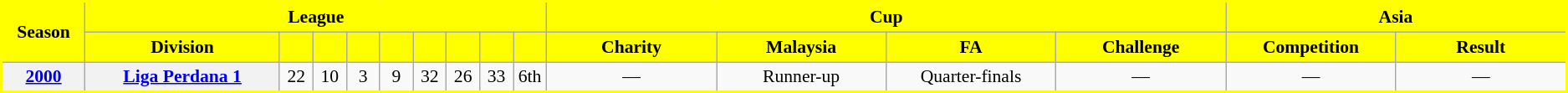<table class="wikitable" style="border:2px solid yellow; font-size:90%; text-align:center;">
<tr>
<th rowspan="2" style="background:yellow; color:black;" width="60">Season</th>
<th colspan="9" style="background:yellow; color:black;">League</th>
<th colspan="4" style="background:yellow; color:black;">Cup</th>
<th colspan="2" style="background:yellow; color:black;">Asia</th>
</tr>
<tr>
<th style="background:yellow; color:black;" width="150">Division</th>
<th style="background:yellow; color:black;" width="20"></th>
<th style="background:yellow; color:black;" width="20"></th>
<th style="background:yellow; color:black;" width="20"></th>
<th style="background:yellow; color:black;" width="20"></th>
<th style="background:yellow; color:black;" width="20"></th>
<th style="background:yellow; color:black;" width="20"></th>
<th style="background:yellow; color:black;" width="20"></th>
<th style="background:yellow; color:black;" width="20"></th>
<th style="background:yellow; color:black;" width="130">Charity</th>
<th style="background:yellow; color:black;" width="130">Malaysia</th>
<th style="background:yellow; color:black;" width="130">FA</th>
<th style="background:yellow; color:black;" width="130">Challenge</th>
<th style="background:yellow; color:black;" width="130">Competition</th>
<th style="background:yellow; color:black;" width="130">Result</th>
</tr>
<tr>
<th><a href='#'>2000</a></th>
<th><a href='#'>Liga Perdana 1</a></th>
<td>22</td>
<td>10</td>
<td>3</td>
<td>9</td>
<td>32</td>
<td>26</td>
<td>33</td>
<td>6th</td>
<td>—</td>
<td>Runner-up</td>
<td>Quarter-finals</td>
<td>—</td>
<td>—</td>
<td>—</td>
</tr>
<tr>
</tr>
</table>
